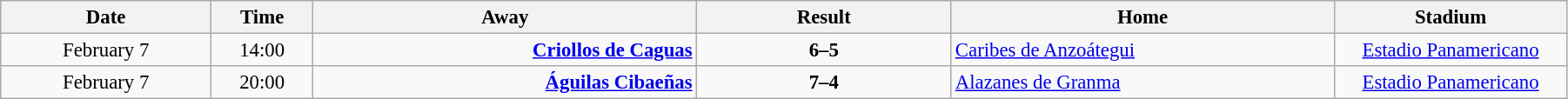<table class="wikitable" style="font-size:95%; text-align: center; width: 95%;">
<tr>
<th width="90">Date</th>
<th width="40">Time</th>
<th width="170">Away</th>
<th width="110">Result</th>
<th width="170">Home</th>
<th width="100">Stadium</th>
</tr>
<tr align=center>
<td>February 7</td>
<td>14:00</td>
<td align=right><strong><a href='#'>Criollos de Caguas</a></strong> </td>
<td><strong>6–5</strong></td>
<td align=left> <a href='#'>Caribes de Anzoátegui</a></td>
<td><a href='#'>Estadio Panamericano</a></td>
</tr>
<tr align=center>
<td>February 7</td>
<td>20:00</td>
<td align=right><strong><a href='#'>Águilas Cibaeñas</a></strong> </td>
<td><strong>7–4</strong></td>
<td align=left> <a href='#'>Alazanes de Granma</a></td>
<td><a href='#'>Estadio Panamericano</a></td>
</tr>
</table>
